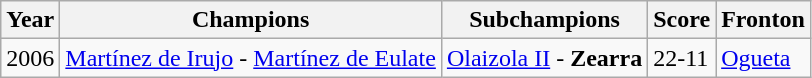<table class="wikitable">
<tr>
<th>Year</th>
<th>Champions</th>
<th>Subchampions</th>
<th>Score</th>
<th>Fronton</th>
</tr>
<tr>
<td>2006</td>
<td><a href='#'>Martínez de Irujo</a> - <a href='#'>Martínez de Eulate</a></td>
<td><a href='#'>Olaizola II</a> - <strong>Zearra</strong></td>
<td>22-11</td>
<td><a href='#'>Ogueta</a></td>
</tr>
</table>
